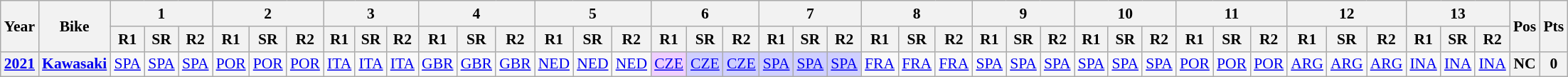<table class="wikitable" style="text-align:center; font-size:90%">
<tr>
<th valign="middle" rowspan=2>Year</th>
<th valign="middle" rowspan=2>Bike</th>
<th colspan=3>1</th>
<th colspan=3>2</th>
<th colspan=3>3</th>
<th colspan=3>4</th>
<th colspan=3>5</th>
<th colspan=3>6</th>
<th colspan=3>7</th>
<th colspan=3>8</th>
<th colspan=3>9</th>
<th colspan=3>10</th>
<th colspan=3>11</th>
<th colspan=3>12</th>
<th colspan=3>13</th>
<th rowspan=2>Pos</th>
<th rowspan=2>Pts</th>
</tr>
<tr>
<th>R1</th>
<th>SR</th>
<th>R2</th>
<th>R1</th>
<th>SR</th>
<th>R2</th>
<th>R1</th>
<th>SR</th>
<th>R2</th>
<th>R1</th>
<th>SR</th>
<th>R2</th>
<th>R1</th>
<th>SR</th>
<th>R2</th>
<th>R1</th>
<th>SR</th>
<th>R2</th>
<th>R1</th>
<th>SR</th>
<th>R2</th>
<th>R1</th>
<th>SR</th>
<th>R2</th>
<th>R1</th>
<th>SR</th>
<th>R2</th>
<th>R1</th>
<th>SR</th>
<th>R2</th>
<th>R1</th>
<th>SR</th>
<th>R2</th>
<th>R1</th>
<th>SR</th>
<th>R2</th>
<th>R1</th>
<th>SR</th>
<th>R2</th>
</tr>
<tr>
<th><a href='#'>2021</a></th>
<th><a href='#'>Kawasaki</a></th>
<td style="background:#;"><a href='#'>SPA</a><br></td>
<td style="background:#;"><a href='#'>SPA</a><br></td>
<td style="background:#;"><a href='#'>SPA</a><br></td>
<td style="background:#;"><a href='#'>POR</a><br></td>
<td style="background:#;"><a href='#'>POR</a><br></td>
<td style="background:#;"><a href='#'>POR</a><br></td>
<td style="background:#;"><a href='#'>ITA</a><br></td>
<td style="background:#;"><a href='#'>ITA</a><br></td>
<td style="background:#;"><a href='#'>ITA</a><br></td>
<td style="background:#;"><a href='#'>GBR</a><br></td>
<td style="background:#;"><a href='#'>GBR</a><br></td>
<td style="background:#;"><a href='#'>GBR</a><br></td>
<td style="background:#;"><a href='#'>NED</a><br></td>
<td style="background:#;"><a href='#'>NED</a><br></td>
<td style="background:#;"><a href='#'>NED</a><br></td>
<td style="background:#efcfff;"><a href='#'>CZE</a><br></td>
<td style="background:#cfcfff;"><a href='#'>CZE</a><br></td>
<td style="background:#cfcfff;"><a href='#'>CZE</a><br></td>
<td style="background:#cfcfff;"><a href='#'>SPA</a><br></td>
<td style="background:#cfcfff;"><a href='#'>SPA</a><br></td>
<td style="background:#cfcfff;"><a href='#'>SPA</a><br></td>
<td style="background:#;"><a href='#'>FRA</a><br></td>
<td style="background:#;"><a href='#'>FRA</a><br></td>
<td style="background:#;"><a href='#'>FRA</a><br></td>
<td style="background:#;"><a href='#'>SPA</a><br></td>
<td style="background:#;"><a href='#'>SPA</a><br></td>
<td style="background:#;"><a href='#'>SPA</a><br></td>
<td style="background:#;"><a href='#'>SPA</a><br></td>
<td style="background:#;"><a href='#'>SPA</a><br></td>
<td style="background:#;"><a href='#'>SPA</a><br></td>
<td style="background:#;"><a href='#'>POR</a><br></td>
<td style="background:#;"><a href='#'>POR</a><br></td>
<td style="background:#;"><a href='#'>POR</a><br></td>
<td style="background:#;"><a href='#'>ARG</a><br></td>
<td style="background:#;"><a href='#'>ARG</a><br></td>
<td style="background:#;"><a href='#'>ARG</a><br></td>
<td style="background:#;"><a href='#'>INA</a><br></td>
<td style="background:#;"><a href='#'>INA</a><br></td>
<td style="background:#;"><a href='#'>INA</a><br></td>
<th>NC</th>
<th>0</th>
</tr>
</table>
